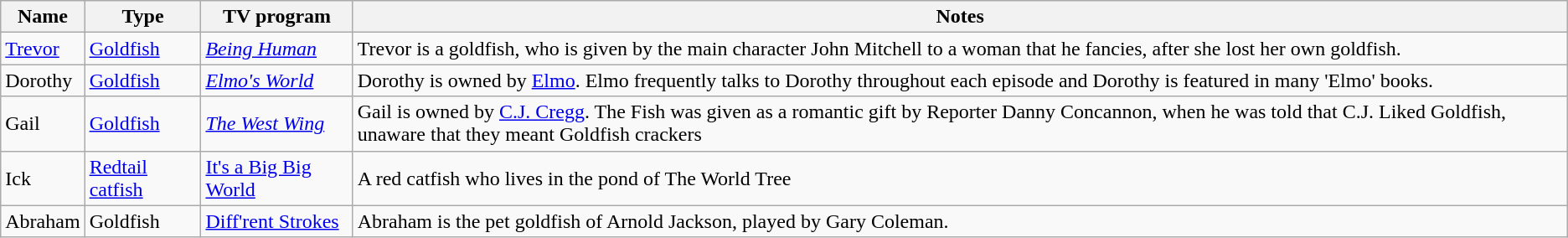<table class="wikitable sortable">
<tr>
<th>Name</th>
<th>Type</th>
<th>TV program</th>
<th>Notes</th>
</tr>
<tr>
<td><a href='#'>Trevor</a></td>
<td><a href='#'>Goldfish</a></td>
<td><em><a href='#'>Being Human</a></em></td>
<td>Trevor is a goldfish, who is given by the main character John Mitchell to a woman that he fancies, after she lost her own goldfish.</td>
</tr>
<tr>
<td>Dorothy</td>
<td><a href='#'>Goldfish</a></td>
<td><em><a href='#'>Elmo's World</a></em></td>
<td>Dorothy is owned by <a href='#'>Elmo</a>.  Elmo frequently talks to Dorothy throughout each episode and Dorothy is featured in many 'Elmo' books.</td>
</tr>
<tr>
<td>Gail</td>
<td><a href='#'>Goldfish</a></td>
<td><em><a href='#'>The West Wing</a></em></td>
<td>Gail is owned by <a href='#'>C.J. Cregg</a>.  The Fish was given as a romantic gift by Reporter Danny Concannon, when he was told that C.J. Liked Goldfish, unaware that they meant Goldfish crackers</td>
</tr>
<tr>
<td>Ick</td>
<td><a href='#'>Redtail catfish</a></td>
<td><a href='#'>It's a Big Big World</a></td>
<td>A red catfish who lives in the pond of The World Tree</td>
</tr>
<tr>
<td>Abraham</td>
<td>Goldfish</td>
<td><a href='#'>Diff'rent Strokes</a></td>
<td>Abraham is the pet goldfish of Arnold Jackson, played by Gary Coleman.</td>
</tr>
</table>
